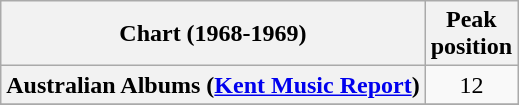<table class="wikitable sortable plainrowheaders">
<tr>
<th>Chart (1968-1969)</th>
<th>Peak<br>position</th>
</tr>
<tr>
<th scope="row">Australian Albums (<a href='#'>Kent Music Report</a>)</th>
<td style="text-align:center;">12</td>
</tr>
<tr>
</tr>
</table>
